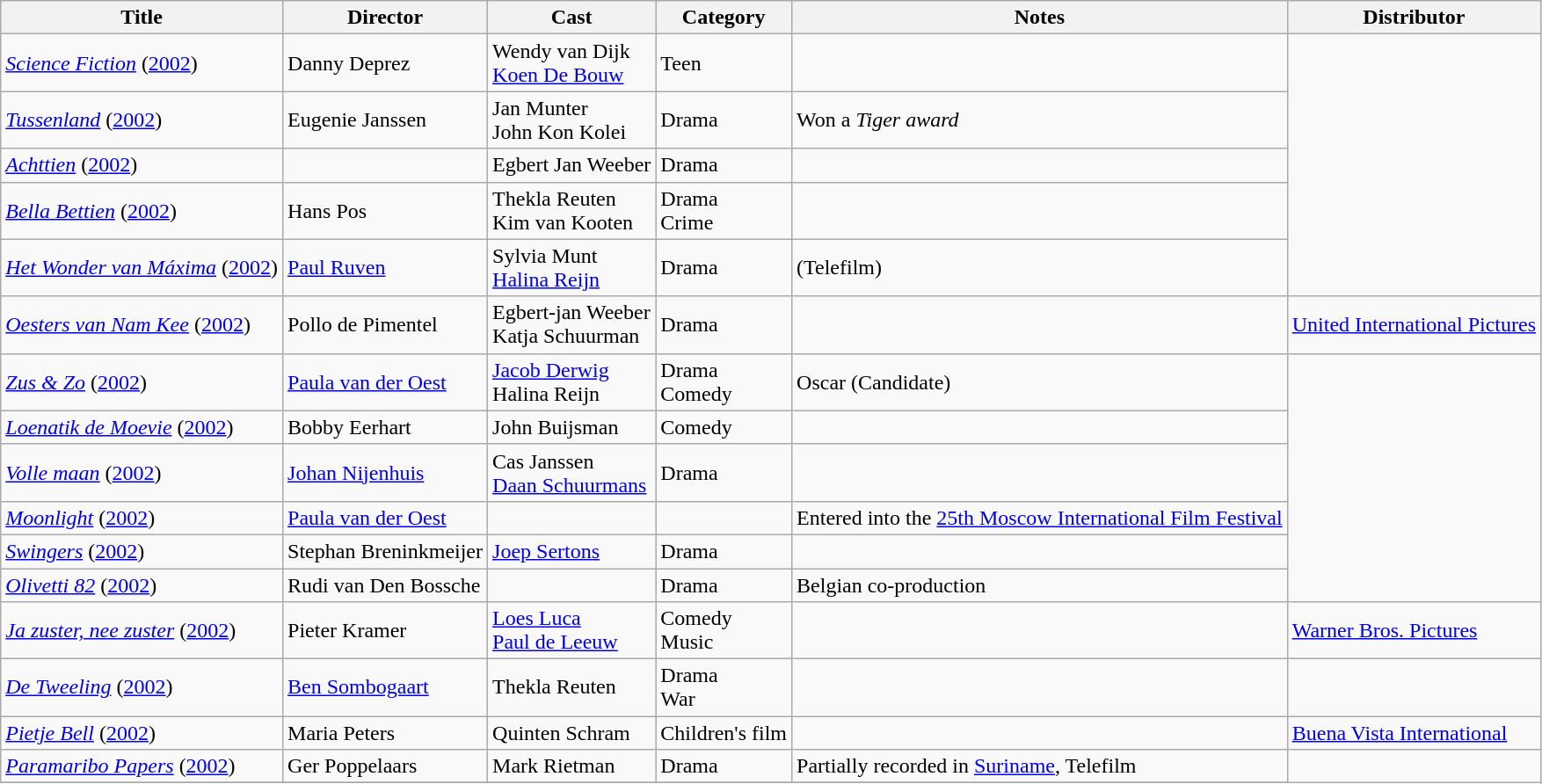<table class="wikitable">
<tr>
<th>Title</th>
<th>Director</th>
<th>Cast</th>
<th>Category</th>
<th>Notes</th>
<th>Distributor</th>
</tr>
<tr>
<td><em><a href='#'>Science Fiction</a></em> (<a href='#'>2002</a>)</td>
<td>Danny Deprez</td>
<td>Wendy van Dijk<br><a href='#'>Koen De Bouw</a></td>
<td>Teen</td>
<td></td>
</tr>
<tr>
<td><em><a href='#'>Tussenland</a></em> (<a href='#'>2002</a>)</td>
<td>Eugenie Janssen</td>
<td>Jan Munter<br>John Kon Kolei</td>
<td>Drama</td>
<td>Won a <em>Tiger award</em></td>
</tr>
<tr>
<td><em><a href='#'>Achttien</a></em> (<a href='#'>2002</a>)</td>
<td></td>
<td>Egbert Jan Weeber</td>
<td>Drama</td>
<td></td>
</tr>
<tr>
<td><em><a href='#'>Bella Bettien</a></em> (<a href='#'>2002</a>)</td>
<td>Hans Pos</td>
<td>Thekla Reuten<br>Kim van Kooten</td>
<td>Drama<br>Crime</td>
<td></td>
</tr>
<tr>
<td><em><a href='#'>Het Wonder van Máxima</a></em> (<a href='#'>2002</a>)</td>
<td><a href='#'>Paul Ruven</a></td>
<td>Sylvia Munt<br><a href='#'>Halina Reijn</a></td>
<td>Drama</td>
<td>(Telefilm)</td>
</tr>
<tr>
<td><em><a href='#'>Oesters van Nam Kee</a></em> (<a href='#'>2002</a>)</td>
<td>Pollo de Pimentel</td>
<td>Egbert-jan Weeber<br>Katja Schuurman</td>
<td>Drama</td>
<td></td>
<td><a href='#'>United International Pictures</a></td>
</tr>
<tr>
<td><em><a href='#'>Zus & Zo</a></em> (<a href='#'>2002</a>)</td>
<td><a href='#'>Paula van der Oest</a></td>
<td><a href='#'>Jacob Derwig</a><br>Halina Reijn</td>
<td>Drama<br>Comedy</td>
<td>Oscar (Candidate)</td>
</tr>
<tr>
<td><em><a href='#'>Loenatik de Moevie</a></em> (<a href='#'>2002</a>)</td>
<td>Bobby Eerhart</td>
<td>John Buijsman</td>
<td>Comedy</td>
<td></td>
</tr>
<tr>
<td><em><a href='#'>Volle maan</a></em> (<a href='#'>2002</a>)</td>
<td><a href='#'>Johan Nijenhuis</a></td>
<td>Cas Janssen<br><a href='#'>Daan Schuurmans</a></td>
<td>Drama</td>
<td></td>
</tr>
<tr>
<td><em><a href='#'>Moonlight</a></em> (<a href='#'>2002</a>)</td>
<td><a href='#'>Paula van der Oest</a></td>
<td></td>
<td></td>
<td>Entered into the <a href='#'>25th Moscow International Film Festival</a></td>
</tr>
<tr>
<td><em><a href='#'>Swingers</a></em> (<a href='#'>2002</a>)</td>
<td>Stephan Breninkmeijer</td>
<td><a href='#'>Joep Sertons</a></td>
<td>Drama</td>
<td></td>
</tr>
<tr>
<td><em><a href='#'>Olivetti 82</a></em> (<a href='#'>2002</a>)</td>
<td>Rudi van Den Bossche</td>
<td></td>
<td>Drama</td>
<td>Belgian co-production</td>
</tr>
<tr>
<td><em><a href='#'>Ja zuster, nee zuster</a></em> (<a href='#'>2002</a>)</td>
<td>Pieter Kramer</td>
<td><a href='#'>Loes Luca</a><br><a href='#'>Paul de Leeuw</a></td>
<td>Comedy<br>Music</td>
<td></td>
<td><a href='#'>Warner Bros. Pictures</a></td>
</tr>
<tr>
<td><em><a href='#'>De Tweeling</a></em> (<a href='#'>2002</a>)</td>
<td><a href='#'>Ben Sombogaart</a></td>
<td>Thekla Reuten</td>
<td>Drama<br>War</td>
<td></td>
</tr>
<tr>
<td><em><a href='#'>Pietje Bell</a></em> (<a href='#'>2002</a>)</td>
<td>Maria Peters</td>
<td>Quinten Schram</td>
<td>Children's film</td>
<td></td>
<td><a href='#'>Buena Vista International</a></td>
</tr>
<tr>
<td><em><a href='#'>Paramaribo Papers</a></em> (<a href='#'>2002</a>)</td>
<td>Ger Poppelaars</td>
<td>Mark Rietman</td>
<td>Drama</td>
<td>Partially recorded in <a href='#'>Suriname</a>, Telefilm</td>
</tr>
<tr>
</tr>
</table>
